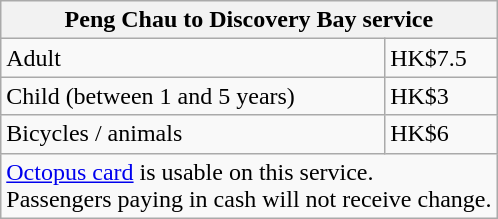<table class="wikitable">
<tr>
<th colspan="2"><strong>Peng Chau to Discovery Bay service</strong></th>
</tr>
<tr>
<td>Adult</td>
<td>HK$7.5</td>
</tr>
<tr>
<td>Child (between 1 and 5 years)</td>
<td>HK$3</td>
</tr>
<tr>
<td>Bicycles / animals</td>
<td>HK$6</td>
</tr>
<tr>
<td colspan="2"><a href='#'>Octopus card</a> is usable on this service.<br>Passengers paying in cash will not receive change.</td>
</tr>
</table>
